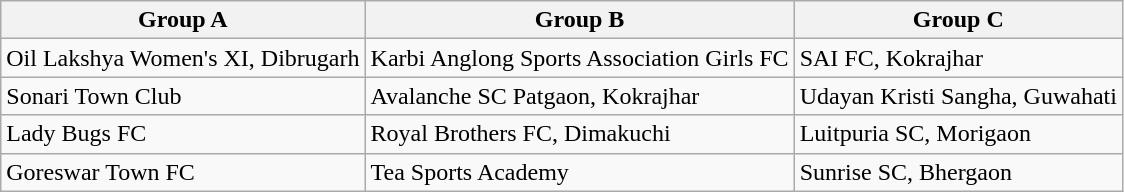<table class="wikitable">
<tr>
<th>Group A</th>
<th>Group B</th>
<th>Group C</th>
</tr>
<tr>
<td>Oil Lakshya Women's XI, Dibrugarh</td>
<td>Karbi Anglong Sports Association Girls FC</td>
<td>SAI FC, Kokrajhar</td>
</tr>
<tr>
<td>Sonari Town Club</td>
<td>Avalanche SC Patgaon, Kokrajhar</td>
<td>Udayan Kristi Sangha, Guwahati</td>
</tr>
<tr>
<td>Lady Bugs FC</td>
<td>Royal Brothers FC, Dimakuchi</td>
<td>Luitpuria SC, Morigaon</td>
</tr>
<tr>
<td>Goreswar Town FC</td>
<td>Tea Sports Academy</td>
<td>Sunrise SC, Bhergaon</td>
</tr>
</table>
